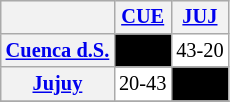<table align="left" cellspacing="0" cellpadding="3" style="background-color: #f9f9f9; font-size: 85%; text-align: center" class="wikitable">
<tr style="background:#00000;">
<th align="left"> </th>
<th><a href='#'>CUE</a></th>
<th><a href='#'>JUJ</a></th>
</tr>
<tr ! style="background:#FFFFFF;">
<th><a href='#'>Cuenca d.S.</a></th>
<td style="background:#000000">––––</td>
<td>43-20</td>
</tr>
<tr ! style="background:#FFFFFF;">
<th><a href='#'>Jujuy</a></th>
<td>20-43</td>
<td style="background:#000000">––––</td>
</tr>
<tr>
</tr>
</table>
